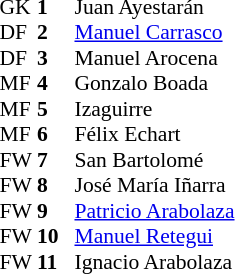<table style="font-size:90%; margin:0.2em auto;" cellspacing="0" cellpadding="0">
<tr>
<th width="25"></th>
<th width="25"></th>
</tr>
<tr>
<td>GK</td>
<td><strong>1</strong></td>
<td> Juan Ayestarán</td>
</tr>
<tr>
<td>DF</td>
<td><strong>2</strong></td>
<td> <a href='#'>Manuel Carrasco</a></td>
</tr>
<tr>
<td>DF</td>
<td><strong>3</strong></td>
<td> Manuel Arocena</td>
</tr>
<tr>
<td>MF</td>
<td><strong>4</strong></td>
<td> Gonzalo Boada</td>
</tr>
<tr>
<td>MF</td>
<td><strong>5</strong></td>
<td> Izaguirre</td>
</tr>
<tr>
<td>MF</td>
<td><strong>6</strong></td>
<td> Félix Echart</td>
</tr>
<tr>
<td>FW</td>
<td><strong>7</strong></td>
<td> San Bartolomé</td>
</tr>
<tr>
<td>FW</td>
<td><strong>8</strong></td>
<td> José María Iñarra</td>
</tr>
<tr>
<td>FW</td>
<td><strong>9</strong></td>
<td> <a href='#'>Patricio Arabolaza</a></td>
</tr>
<tr>
<td>FW</td>
<td><strong>10</strong></td>
<td> <a href='#'>Manuel Retegui</a></td>
</tr>
<tr>
<td>FW</td>
<td><strong>11</strong></td>
<td> Ignacio Arabolaza</td>
</tr>
<tr>
</tr>
</table>
